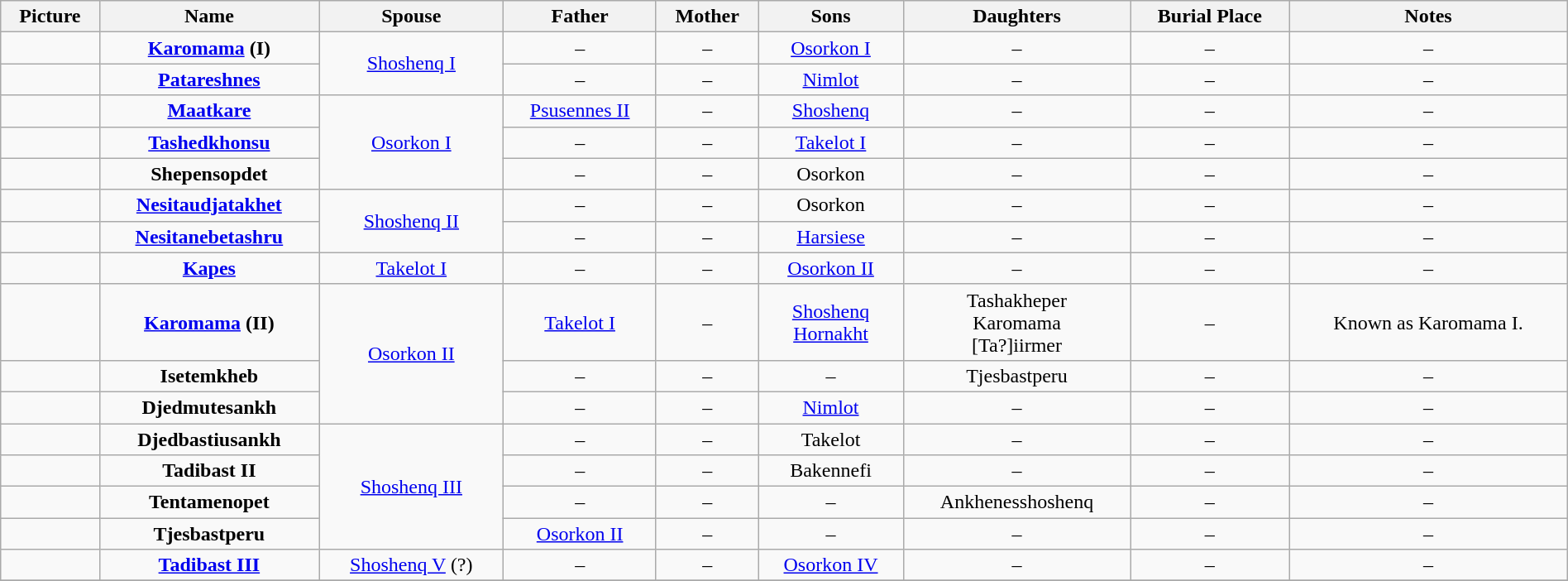<table width=100% class="wikitable" style="text-align:center;">
<tr>
<th>Picture</th>
<th>Name</th>
<th>Spouse</th>
<th>Father</th>
<th>Mother</th>
<th>Sons</th>
<th>Daughters</th>
<th>Burial Place</th>
<th>Notes</th>
</tr>
<tr>
<td></td>
<td><strong><a href='#'>Karomama</a> (I)</strong></td>
<td rowspan=2><a href='#'>Shoshenq I</a></td>
<td>–</td>
<td>–</td>
<td><a href='#'>Osorkon I</a></td>
<td>–</td>
<td>–</td>
<td>–</td>
</tr>
<tr>
<td></td>
<td><strong><a href='#'>Patareshnes</a></strong></td>
<td>–</td>
<td>–</td>
<td><a href='#'>Nimlot</a></td>
<td>–</td>
<td>–</td>
<td>–</td>
</tr>
<tr>
<td></td>
<td><strong><a href='#'>Maatkare</a></strong></td>
<td rowspan=3><a href='#'>Osorkon I</a></td>
<td><a href='#'>Psusennes II</a></td>
<td>–</td>
<td><a href='#'>Shoshenq</a></td>
<td>–</td>
<td>–</td>
<td>–</td>
</tr>
<tr>
<td></td>
<td><strong><a href='#'>Tashedkhonsu</a></strong></td>
<td>–</td>
<td>–</td>
<td><a href='#'>Takelot I</a></td>
<td>–</td>
<td>–</td>
<td>–</td>
</tr>
<tr>
<td></td>
<td><strong>Shepensopdet</strong><br></td>
<td>–</td>
<td>–</td>
<td>Osorkon</td>
<td>–</td>
<td>–</td>
<td>–</td>
</tr>
<tr>
<td></td>
<td><strong><a href='#'>Nesitaudjatakhet</a></strong></td>
<td rowspan=2><a href='#'>Shoshenq II</a></td>
<td>–</td>
<td>–</td>
<td>Osorkon</td>
<td>–</td>
<td>–</td>
<td>–</td>
</tr>
<tr>
<td></td>
<td><strong><a href='#'>Nesitanebetashru</a></strong></td>
<td>–</td>
<td>–</td>
<td><a href='#'>Harsiese</a></td>
<td>–</td>
<td>–</td>
<td>–</td>
</tr>
<tr>
<td></td>
<td><strong><a href='#'>Kapes</a></strong></td>
<td><a href='#'>Takelot I</a></td>
<td>–</td>
<td>–</td>
<td><a href='#'>Osorkon II</a></td>
<td>–</td>
<td>–</td>
<td>–</td>
</tr>
<tr>
<td></td>
<td><strong><a href='#'>Karomama</a> (II)</strong></td>
<td rowspan=3><a href='#'>Osorkon II</a></td>
<td><a href='#'>Takelot I</a></td>
<td>–</td>
<td><a href='#'>Shoshenq</a><br><a href='#'>Hornakht</a></td>
<td>Tashakheper<br>Karomama<br>[Ta?]iirmer</td>
<td>–</td>
<td>Known as Karomama I.</td>
</tr>
<tr>
<td></td>
<td><strong>Isetemkheb</strong><br></td>
<td>–</td>
<td>–</td>
<td>–</td>
<td>Tjesbastperu</td>
<td>–</td>
<td>–</td>
</tr>
<tr>
<td></td>
<td><strong>Djedmutesankh</strong><br></td>
<td>–</td>
<td>–</td>
<td><a href='#'>Nimlot</a></td>
<td>–</td>
<td>–</td>
<td>–</td>
</tr>
<tr>
<td></td>
<td><strong>Djedbastiusankh</strong><br></td>
<td rowspan=4><a href='#'>Shoshenq III</a></td>
<td>–</td>
<td>–</td>
<td>Takelot</td>
<td>–</td>
<td>–</td>
<td>–</td>
</tr>
<tr>
<td></td>
<td><strong>Tadibast II</strong><br></td>
<td>–</td>
<td>–</td>
<td>Bakennefi</td>
<td>–</td>
<td>–</td>
<td>–</td>
</tr>
<tr>
<td></td>
<td><strong>Tentamenopet</strong><br></td>
<td>–</td>
<td>–</td>
<td>–</td>
<td>Ankhenesshoshenq</td>
<td>–</td>
<td>–</td>
</tr>
<tr>
<td></td>
<td><strong>Tjesbastperu</strong><br></td>
<td><a href='#'>Osorkon II</a></td>
<td>–</td>
<td>–</td>
<td>–</td>
<td>–</td>
<td>–</td>
</tr>
<tr>
<td></td>
<td><strong><a href='#'>Tadibast III</a></strong></td>
<td><a href='#'>Shoshenq V</a> (?)</td>
<td>–</td>
<td>–</td>
<td><a href='#'>Osorkon IV</a></td>
<td>–</td>
<td>–</td>
<td>–</td>
</tr>
<tr>
</tr>
</table>
